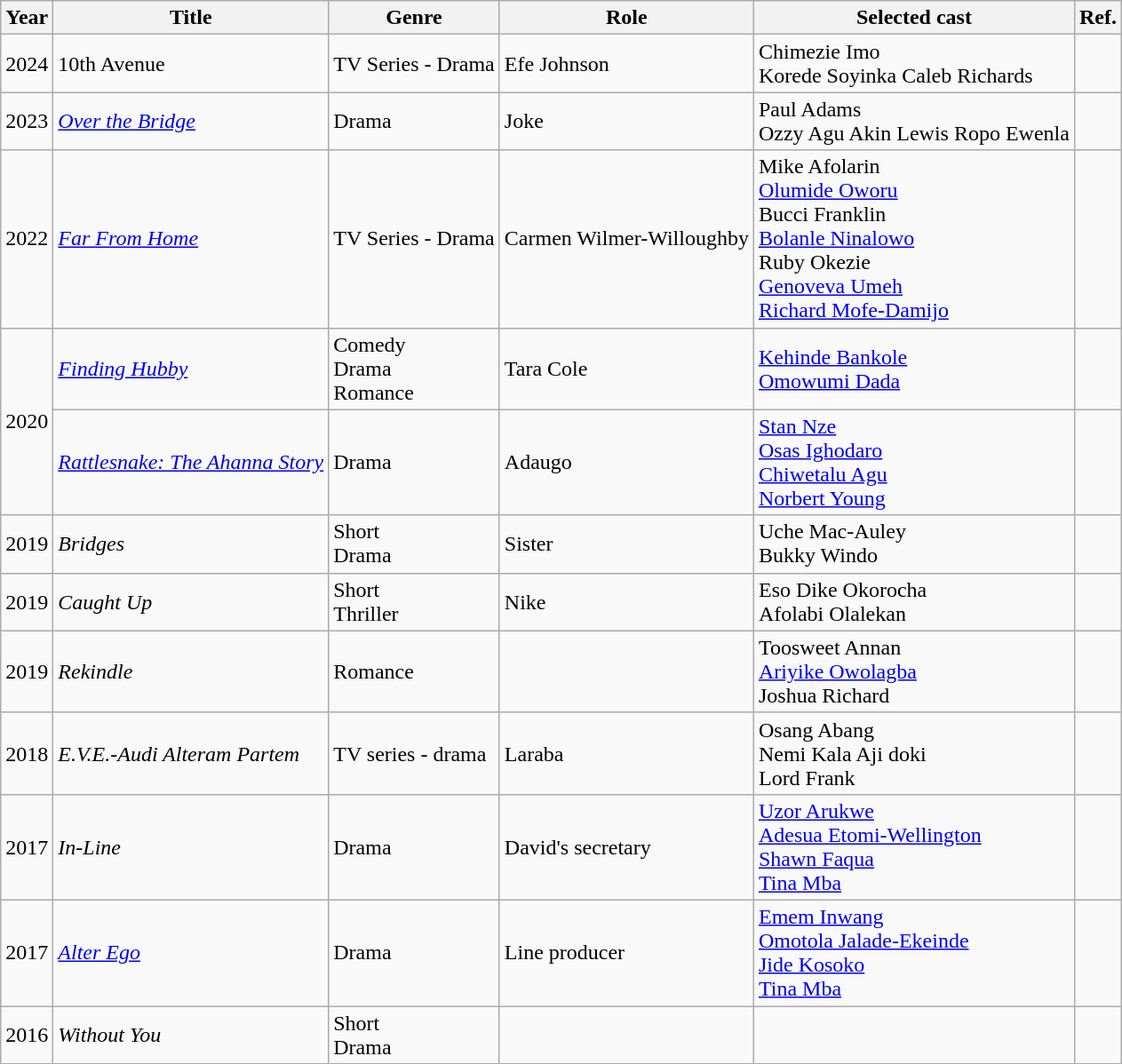<table class="wikitable">
<tr>
<th>Year</th>
<th>Title</th>
<th>Genre</th>
<th>Role</th>
<th>Selected cast</th>
<th>Ref.</th>
</tr>
<tr>
<td>2024</td>
<td>10th Avenue</td>
<td>TV Series - Drama</td>
<td>Efe Johnson</td>
<td>Chimezie Imo<br>Korede Soyinka
Caleb Richards</td>
<td></td>
</tr>
<tr>
<td>2023</td>
<td><em><a href='#'>Over the Bridge</a></em></td>
<td>Drama</td>
<td>Joke</td>
<td>Paul Adams<br>Ozzy Agu
Akin Lewis
Ropo Ewenla</td>
<td></td>
</tr>
<tr>
<td>2022</td>
<td><a href='#'><em>Far From Home</em></a></td>
<td>TV Series - Drama</td>
<td>Carmen Wilmer-Willoughby</td>
<td>Mike Afolarin<br><a href='#'>Olumide Oworu</a><br>Bucci Franklin<br><a href='#'>Bolanle Ninalowo</a><br>Ruby Okezie<br><a href='#'>Genoveva Umeh</a><br><a href='#'>Richard Mofe-Damijo</a></td>
<td></td>
</tr>
<tr>
<td rowspan="2">2020</td>
<td><em><a href='#'>Finding Hubby</a></em></td>
<td>Comedy<br>Drama<br>Romance</td>
<td>Tara Cole</td>
<td><a href='#'>Kehinde Bankole</a><br> <a href='#'>Omowumi Dada</a></td>
<td></td>
</tr>
<tr>
<td><em><a href='#'>Rattlesnake: The Ahanna Story</a></em></td>
<td>Drama</td>
<td>Adaugo</td>
<td><a href='#'>Stan Nze</a><br><a href='#'>Osas Ighodaro</a><br><a href='#'>Chiwetalu Agu</a><br><a href='#'>Norbert Young</a><br></td>
<td></td>
</tr>
<tr>
<td>2019</td>
<td><em>Bridges</em></td>
<td>Short<br>Drama</td>
<td>Sister</td>
<td>Uche Mac-Auley<br>Bukky Windo</td>
<td></td>
</tr>
<tr>
<td>2019</td>
<td><em>Caught Up</em></td>
<td>Short<br>Thriller</td>
<td>Nike</td>
<td>Eso Dike Okorocha<br>Afolabi Olalekan</td>
<td></td>
</tr>
<tr>
<td>2019</td>
<td><em>Rekindle</em></td>
<td>Romance</td>
<td></td>
<td>Toosweet Annan<br><a href='#'>Ariyike Owolagba</a><br>Joshua Richard</td>
<td></td>
</tr>
<tr>
<td>2018</td>
<td><em>E.V.E.-Audi Alteram Partem</em></td>
<td>TV series - drama</td>
<td>Laraba</td>
<td>Osang Abang<br>Nemi Kala Aji doki<br>Lord Frank</td>
<td></td>
</tr>
<tr>
<td>2017</td>
<td><em>In-Line</em></td>
<td>Drama</td>
<td>David's secretary</td>
<td><a href='#'>Uzor Arukwe</a><br><a href='#'>Adesua Etomi-Wellington</a><br><a href='#'>Shawn Faqua</a><br><a href='#'>Tina Mba</a></td>
<td></td>
</tr>
<tr>
<td>2017</td>
<td><em><a href='#'>Alter Ego</a></em></td>
<td>Drama</td>
<td>Line producer</td>
<td><a href='#'>Emem Inwang</a><br><a href='#'>Omotola Jalade-Ekeinde</a><br><a href='#'>Jide Kosoko</a><br><a href='#'>Tina Mba</a></td>
<td></td>
</tr>
<tr>
<td>2016</td>
<td><em>Without You</em></td>
<td>Short<br>Drama</td>
<td></td>
<td></td>
<td></td>
</tr>
</table>
